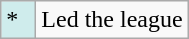<table class="wikitable">
<tr>
<td style="background:#CFECEC; width:1em">*</td>
<td>Led the league</td>
</tr>
</table>
